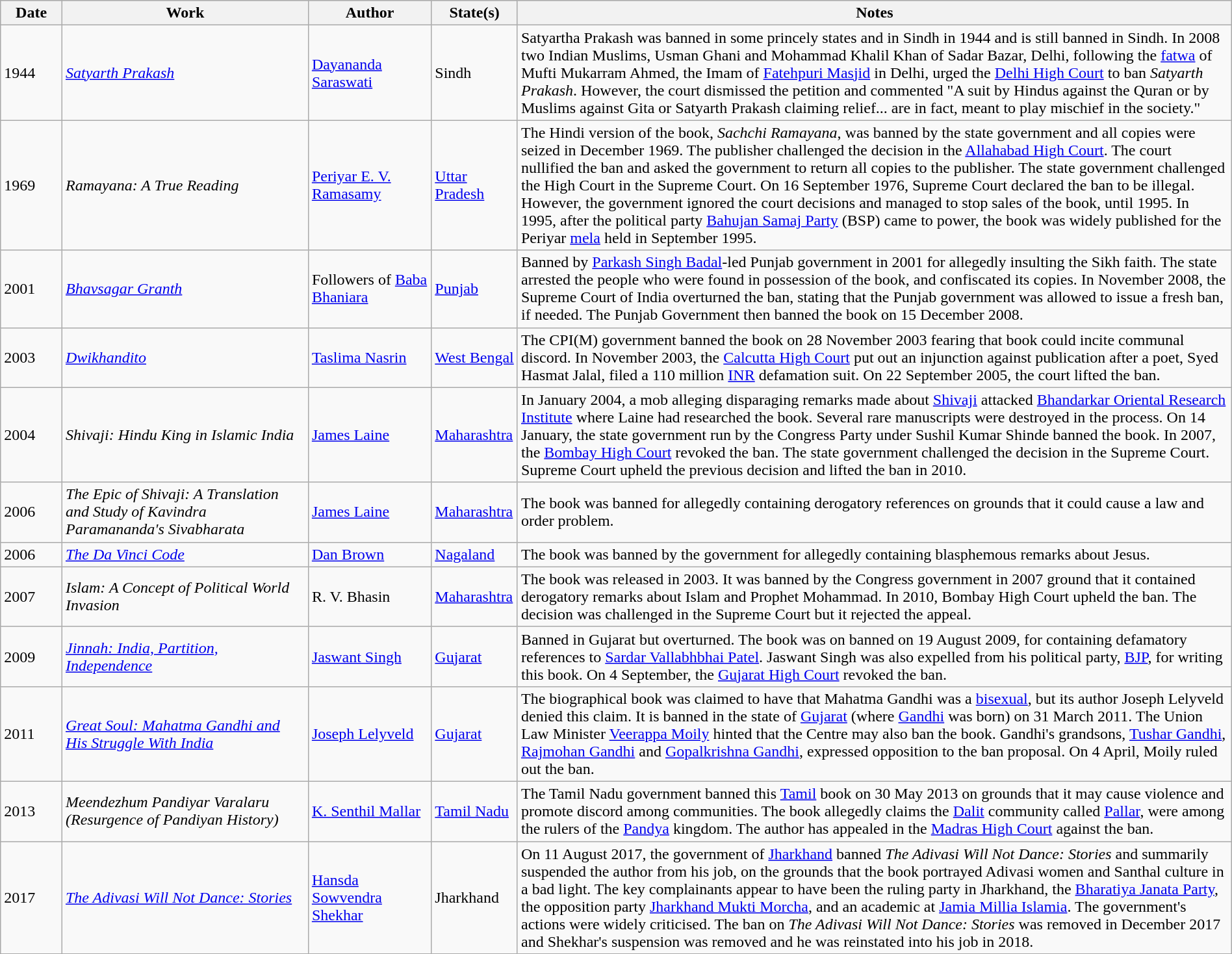<table class="sortable wikitable static-row-numbers" style="width:100%;">
<tr style="background:#CCCC;">
<th width="5%">Date</th>
<th width="20%">Work</th>
<th width="10%">Author</th>
<th>State(s)</th>
<th class=unsortable>Notes</th>
</tr>
<tr>
<td>1944</td>
<td><em><a href='#'>Satyarth Prakash</a></em></td>
<td><a href='#'>Dayananda Saraswati</a></td>
<td>Sindh</td>
<td>Satyartha Prakash was banned in some princely states and in Sindh in 1944 and is still banned in Sindh. In 2008 two Indian Muslims, Usman Ghani and Mohammad Khalil Khan of Sadar Bazar, Delhi, following the <a href='#'>fatwa</a> of Mufti Mukarram Ahmed, the Imam of <a href='#'>Fatehpuri Masjid</a> in Delhi, urged the <a href='#'>Delhi High Court</a> to ban <em>Satyarth Prakash</em>. However, the court dismissed the petition and commented "A suit by Hindus against the Quran or by Muslims against Gita or Satyarth Prakash claiming relief... are in fact, meant to play mischief in the society."</td>
</tr>
<tr>
<td>1969</td>
<td><em>Ramayana: A True Reading</em></td>
<td><a href='#'>Periyar E. V. Ramasamy</a></td>
<td><a href='#'>Uttar Pradesh</a></td>
<td>The Hindi version of the book, <em>Sachchi Ramayana</em>, was banned by the state government and all copies were seized in December 1969. The publisher challenged the decision in the <a href='#'>Allahabad High Court</a>. The court nullified the ban and asked the government to return all copies to the publisher. The state government challenged the High Court in the Supreme Court. On 16 September 1976, Supreme Court declared the ban to be illegal. However, the government ignored the court decisions and managed to stop sales of the book, until 1995. In 1995, after the political party <a href='#'>Bahujan Samaj Party</a> (BSP) came to power, the book was widely published for the Periyar <a href='#'>mela</a> held in September 1995.</td>
</tr>
<tr>
<td>2001</td>
<td><em><a href='#'>Bhavsagar Granth</a></em></td>
<td>Followers of <a href='#'>Baba Bhaniara</a></td>
<td><a href='#'>Punjab</a></td>
<td>Banned by <a href='#'>Parkash Singh Badal</a>-led Punjab government in 2001 for allegedly insulting the Sikh faith. The state arrested the people who were found in possession of the book, and confiscated its copies. In November 2008, the Supreme Court of India overturned the ban, stating that the Punjab government was allowed to issue a fresh ban, if needed. The Punjab Government then banned the book on 15 December 2008.</td>
</tr>
<tr>
<td>2003</td>
<td><em><a href='#'>Dwikhandito</a></em></td>
<td><a href='#'>Taslima Nasrin</a></td>
<td><a href='#'>West Bengal</a></td>
<td>The CPI(M) government banned the book on 28 November 2003 fearing that book could incite communal discord. In November 2003, the <a href='#'>Calcutta High Court</a> put out an injunction against publication after a poet, Syed Hasmat Jalal, filed a 110 million <a href='#'>INR</a> defamation suit. On 22 September 2005, the court lifted the ban.</td>
</tr>
<tr>
<td>2004</td>
<td><em>Shivaji: Hindu King in Islamic India</em></td>
<td><a href='#'>James Laine</a></td>
<td><a href='#'>Maharashtra</a></td>
<td>In January 2004, a mob alleging disparaging remarks made about <a href='#'>Shivaji</a> attacked <a href='#'>Bhandarkar Oriental Research Institute</a> where Laine had researched the book. Several rare manuscripts were destroyed in the process. On 14 January, the state government run by the Congress Party under Sushil Kumar Shinde banned the book. In 2007, the <a href='#'>Bombay High Court</a> revoked the ban. The state government challenged the decision in the Supreme Court. Supreme Court upheld the previous decision and lifted the ban in 2010.</td>
</tr>
<tr>
<td>2006</td>
<td><em>The Epic of Shivaji: A Translation and Study of Kavindra Paramananda's Sivabharata</em></td>
<td><a href='#'>James Laine</a></td>
<td><a href='#'>Maharashtra</a></td>
<td>The book was banned for allegedly containing derogatory references on grounds that it could cause a law and order problem.</td>
</tr>
<tr>
<td>2006</td>
<td><em><a href='#'>The Da Vinci Code</a></em></td>
<td><a href='#'>Dan Brown</a></td>
<td><a href='#'>Nagaland</a></td>
<td>The book was banned by the government for allegedly containing blasphemous remarks about Jesus.</td>
</tr>
<tr>
<td>2007</td>
<td><em>Islam: A Concept of Political World Invasion</em></td>
<td>R. V. Bhasin</td>
<td><a href='#'>Maharashtra</a></td>
<td>The book was released in 2003. It was banned by the Congress government in 2007 ground that it contained derogatory remarks about Islam and Prophet Mohammad. In 2010, Bombay High Court upheld the ban. The decision was challenged in the Supreme Court but it rejected the appeal.</td>
</tr>
<tr>
<td>2009</td>
<td><em><a href='#'>Jinnah: India, Partition, Independence</a></em></td>
<td><a href='#'>Jaswant Singh</a></td>
<td><a href='#'>Gujarat</a></td>
<td>Banned in Gujarat but overturned. The book was on banned on 19 August 2009, for containing defamatory references to <a href='#'>Sardar Vallabhbhai Patel</a>. Jaswant Singh was also expelled from his political party, <a href='#'>BJP</a>, for writing this book. On 4 September, the <a href='#'>Gujarat High Court</a> revoked the ban.</td>
</tr>
<tr>
<td>2011</td>
<td><em><a href='#'>Great Soul: Mahatma Gandhi and His Struggle With India</a></em></td>
<td><a href='#'>Joseph Lelyveld</a></td>
<td><a href='#'>Gujarat</a></td>
<td>The biographical book was claimed to have that Mahatma Gandhi was a <a href='#'>bisexual</a>, but its author Joseph Lelyveld denied this claim. It is banned in the state of <a href='#'>Gujarat</a> (where <a href='#'>Gandhi</a> was born) on 31 March 2011. The Union Law Minister <a href='#'>Veerappa Moily</a> hinted that the Centre may also ban the book. Gandhi's grandsons, <a href='#'>Tushar Gandhi</a>, <a href='#'>Rajmohan Gandhi</a> and <a href='#'>Gopalkrishna Gandhi</a>, expressed opposition to the ban proposal. On 4 April, Moily ruled out the ban.</td>
</tr>
<tr>
<td>2013</td>
<td><em>Meendezhum Pandiyar Varalaru (Resurgence of Pandiyan History)</em></td>
<td><a href='#'>K. Senthil Mallar</a></td>
<td><a href='#'>Tamil Nadu</a></td>
<td>The Tamil Nadu government banned this <a href='#'>Tamil</a> book on 30 May 2013 on grounds that it may cause violence and promote discord among communities. The book allegedly claims the <a href='#'>Dalit</a> community called <a href='#'>Pallar</a>, were among the rulers of the <a href='#'>Pandya</a> kingdom. The author has appealed in the <a href='#'>Madras High Court</a> against the ban.</td>
</tr>
<tr>
<td>2017</td>
<td><em><a href='#'>The Adivasi Will Not Dance: Stories</a></em></td>
<td><a href='#'>Hansda Sowvendra Shekhar</a></td>
<td>Jharkhand</td>
<td>On 11 August 2017, the government of <a href='#'>Jharkhand</a> banned <em>The Adivasi Will Not Dance: Stories</em> and summarily suspended the author from his job, on the grounds that the book portrayed Adivasi women and Santhal culture in a bad light. The key complainants appear to have been the ruling party in Jharkhand, the <a href='#'>Bharatiya Janata Party</a>, the opposition party <a href='#'>Jharkhand Mukti Morcha</a>, and an academic at <a href='#'>Jamia Millia Islamia</a>. The government's actions were widely criticised. The ban on <em>The Adivasi Will Not Dance: Stories</em> was removed in December 2017 and Shekhar's suspension was removed and he was reinstated into his job in 2018.</td>
</tr>
</table>
